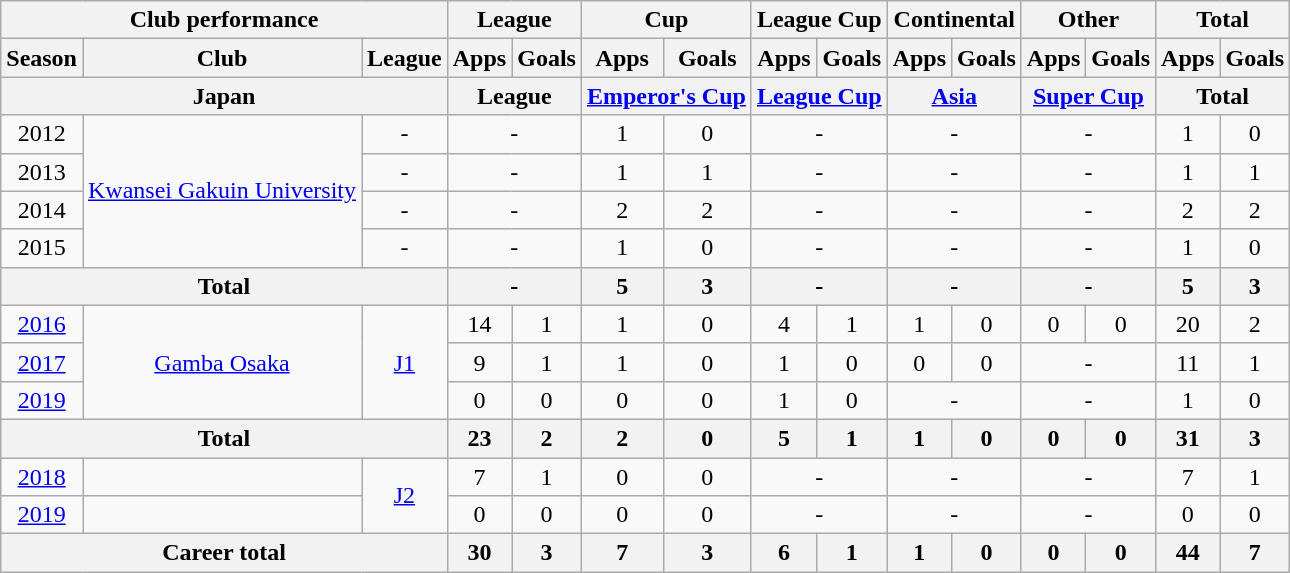<table class="wikitable" style="text-align:center">
<tr>
<th colspan=3>Club performance</th>
<th colspan=2>League</th>
<th colspan=2>Cup</th>
<th colspan=2>League Cup</th>
<th colspan=2>Continental</th>
<th colspan=2>Other</th>
<th colspan=2>Total</th>
</tr>
<tr>
<th>Season</th>
<th>Club</th>
<th>League</th>
<th>Apps</th>
<th>Goals</th>
<th>Apps</th>
<th>Goals</th>
<th>Apps</th>
<th>Goals</th>
<th>Apps</th>
<th>Goals</th>
<th>Apps</th>
<th>Goals</th>
<th>Apps</th>
<th>Goals</th>
</tr>
<tr>
<th colspan=3>Japan</th>
<th colspan=2>League</th>
<th colspan=2><a href='#'>Emperor's Cup</a></th>
<th colspan=2><a href='#'>League Cup</a></th>
<th colspan=2><a href='#'>Asia</a></th>
<th colspan=2><a href='#'>Super Cup</a></th>
<th colspan=2>Total</th>
</tr>
<tr>
<td>2012</td>
<td rowspan="4"><a href='#'>Kwansei Gakuin University</a></td>
<td>-</td>
<td colspan="2">-</td>
<td>1</td>
<td>0</td>
<td colspan="2">-</td>
<td colspan="2">-</td>
<td colspan="2">-</td>
<td>1</td>
<td>0</td>
</tr>
<tr>
<td>2013</td>
<td>-</td>
<td colspan="2">-</td>
<td>1</td>
<td>1</td>
<td colspan="2">-</td>
<td colspan="2">-</td>
<td colspan="2">-</td>
<td>1</td>
<td>1</td>
</tr>
<tr>
<td>2014</td>
<td>-</td>
<td colspan="2">-</td>
<td>2</td>
<td>2</td>
<td colspan="2">-</td>
<td colspan="2">-</td>
<td colspan="2">-</td>
<td>2</td>
<td>2</td>
</tr>
<tr>
<td>2015</td>
<td>-</td>
<td colspan="2">-</td>
<td>1</td>
<td>0</td>
<td colspan="2">-</td>
<td colspan="2">-</td>
<td colspan="2">-</td>
<td>1</td>
<td>0</td>
</tr>
<tr>
<th colspan="3">Total</th>
<th colspan="2">-</th>
<th>5</th>
<th>3</th>
<th colspan="2">-</th>
<th colspan="2">-</th>
<th colspan="2">-</th>
<th>5</th>
<th>3</th>
</tr>
<tr>
<td><a href='#'>2016</a></td>
<td rowspan="3"><a href='#'>Gamba Osaka</a></td>
<td rowspan="3"><a href='#'>J1</a></td>
<td>14</td>
<td>1</td>
<td>1</td>
<td>0</td>
<td>4</td>
<td>1</td>
<td>1</td>
<td>0</td>
<td>0</td>
<td>0</td>
<td>20</td>
<td>2</td>
</tr>
<tr>
<td><a href='#'>2017</a></td>
<td>9</td>
<td>1</td>
<td>1</td>
<td>0</td>
<td>1</td>
<td>0</td>
<td>0</td>
<td>0</td>
<td colspan="2">-</td>
<td>11</td>
<td>1</td>
</tr>
<tr>
<td><a href='#'>2019</a></td>
<td>0</td>
<td>0</td>
<td>0</td>
<td>0</td>
<td>1</td>
<td>0</td>
<td colspan="2">-</td>
<td colspan="2">-</td>
<td>1</td>
<td>0</td>
</tr>
<tr>
<th colspan="3">Total</th>
<th>23</th>
<th>2</th>
<th>2</th>
<th>0</th>
<th>5</th>
<th>1</th>
<th>1</th>
<th>0</th>
<th>0</th>
<th>0</th>
<th>31</th>
<th>3</th>
</tr>
<tr>
<td><a href='#'>2018</a></td>
<td></td>
<td rowspan="2"><a href='#'>J2</a></td>
<td>7</td>
<td>1</td>
<td>0</td>
<td>0</td>
<td colspan="2">-</td>
<td colspan="2">-</td>
<td colspan="2">-</td>
<td>7</td>
<td>1</td>
</tr>
<tr>
<td><a href='#'>2019</a></td>
<td rowspan="1"></td>
<td>0</td>
<td>0</td>
<td>0</td>
<td>0</td>
<td colspan="2">-</td>
<td colspan="2">-</td>
<td colspan="2">-</td>
<td>0</td>
<td>0</td>
</tr>
<tr>
<th colspan=3>Career total</th>
<th>30</th>
<th>3</th>
<th>7</th>
<th>3</th>
<th>6</th>
<th>1</th>
<th>1</th>
<th>0</th>
<th>0</th>
<th>0</th>
<th>44</th>
<th>7</th>
</tr>
</table>
